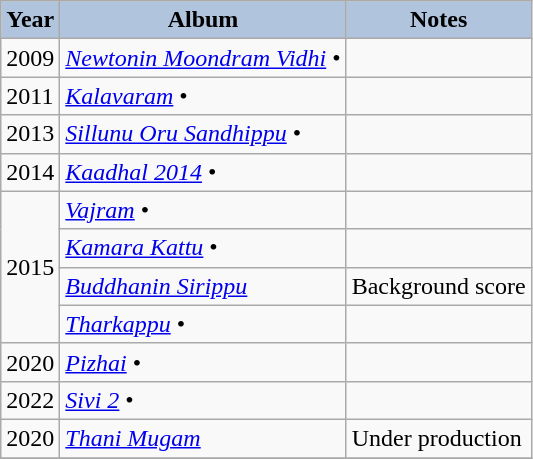<table class="wikitable sortable">
<tr>
<th style="background:#B0C4DE;">Year</th>
<th style="background:#B0C4DE;">Album</th>
<th style="background:#B0C4DE;">Notes</th>
</tr>
<tr>
<td>2009</td>
<td><em><a href='#'>Newtonin Moondram Vidhi</a></em>  •</td>
<td></td>
</tr>
<tr>
<td>2011</td>
<td><em><a href='#'>Kalavaram</a></em> •</td>
<td></td>
</tr>
<tr>
<td>2013</td>
<td><em><a href='#'>Sillunu Oru Sandhippu</a></em> •</td>
<td></td>
</tr>
<tr>
<td>2014</td>
<td><em><a href='#'>Kaadhal 2014</a></em> •</td>
<td></td>
</tr>
<tr>
<td rowspan="4">2015</td>
<td><em><a href='#'>Vajram</a></em> •</td>
<td></td>
</tr>
<tr>
<td><em><a href='#'>Kamara Kattu</a></em>  •</td>
<td></td>
</tr>
<tr>
<td><em><a href='#'>Buddhanin Sirippu</a></em></td>
<td>Background score</td>
</tr>
<tr>
<td><em><a href='#'>Tharkappu</a></em> •</td>
<td></td>
</tr>
<tr>
<td>2020</td>
<td><em><a href='#'>Pizhai</a></em> •</td>
<td></td>
</tr>
<tr>
<td>2022</td>
<td><em><a href='#'>Sivi 2</a></em> •</td>
<td></td>
</tr>
<tr>
<td>2020</td>
<td><em><a href='#'>Thani Mugam</a></em></td>
<td>Under production</td>
</tr>
<tr>
</tr>
</table>
